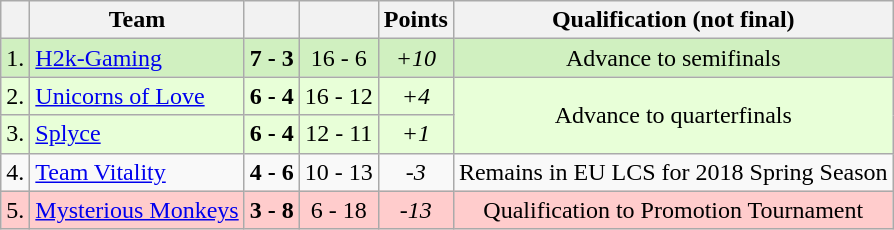<table class="wikitable sortable" style="text-align:center">
<tr>
<th></th>
<th>Team</th>
<th></th>
<th></th>
<th>Points</th>
<th>Qualification (not final)</th>
</tr>
<tr bgcolor=#D0F0C0>
<td>1.</td>
<td style="text-align:left;"> <a href='#'>H2k-Gaming</a></td>
<td><strong>7 - 3</strong></td>
<td>16 - 6</td>
<td><em>+10</em></td>
<td>Advance to semifinals</td>
</tr>
<tr bgcolor=#E8FFD8>
<td>2.</td>
<td style="text-align:left;"> <a href='#'>Unicorns of Love</a></td>
<td><strong>6 - 4</strong></td>
<td>16 - 12</td>
<td><em>+4</em></td>
<td rowspan="2">Advance to quarterfinals</td>
</tr>
<tr bgcolor=#E8FFD8>
<td>3.</td>
<td style="text-align:left;"> <a href='#'>Splyce</a></td>
<td><strong>6 - 4</strong></td>
<td>12 - 11</td>
<td><em>+1</em></td>
</tr>
<tr>
<td>4.</td>
<td style="text-align:left;"> <a href='#'>Team Vitality</a></td>
<td><strong>4 - 6</strong></td>
<td>10 - 13</td>
<td><em>-3</em></td>
<td>Remains in EU LCS for 2018 Spring Season</td>
</tr>
<tr bgcolor=#FFCCCC>
<td>5.</td>
<td style="text-align:left;"> <a href='#'>Mysterious Monkeys</a></td>
<td><strong>3 - 8</strong></td>
<td>6 - 18</td>
<td><em>-13</em></td>
<td>Qualification to Promotion Tournament</td>
</tr>
</table>
